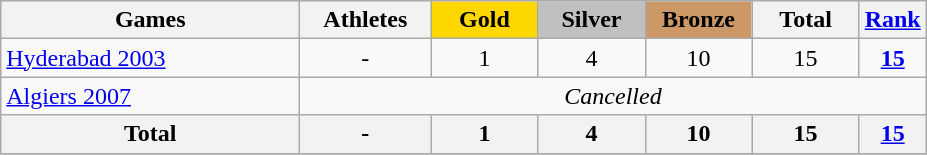<table class="wikitable sortable" style="margin-top:0em; text-align:center; font-size:100%;">
<tr>
<th style="width:12em;">Games</th>
<th scope="col" style="width:5em;">Athletes</th>
<th style="width:4em; background:gold;">Gold</th>
<th style="width:4em; background:silver;">Silver</th>
<th style="width:4em; background:#cc9966;">Bronze</th>
<th style="width:4em;">Total</th>
<th style="width:2em;"><a href='#'>Rank</a></th>
</tr>
<tr>
<td align=left> <a href='#'>Hyderabad 2003</a></td>
<td>-</td>
<td>1</td>
<td>4</td>
<td>10</td>
<td>15</td>
<td><a href='#'><strong>15</strong></a></td>
</tr>
<tr>
<td align=left> <a href='#'>Algiers 2007</a></td>
<td colspan=6><em>Cancelled</em></td>
</tr>
<tr>
<th><strong>Total</strong></th>
<th><strong>-</strong></th>
<th><strong>1</strong></th>
<th><strong>4</strong></th>
<th><strong>10</strong></th>
<th><strong>15</strong></th>
<th><strong><a href='#'>15</a></strong></th>
</tr>
<tr class="sortbottom">
</tr>
</table>
